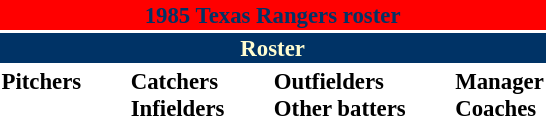<table class="toccolours" style="font-size: 95%;">
<tr>
<th colspan="10" style="background-color: red; color: #003366; text-align: center;">1985 Texas Rangers roster</th>
</tr>
<tr>
<td colspan="10" style="background-color: #003366; color: #FFFDD0; text-align: center;"><strong>Roster</strong></td>
</tr>
<tr>
<td valign="top"><strong>Pitchers</strong><br>


















</td>
<td width="25px"></td>
<td valign="top"><strong>Catchers</strong><br>



<strong>Infielders</strong>







</td>
<td width="25px"></td>
<td valign="top"><strong>Outfielders</strong><br>







<strong>Other batters</strong>


</td>
<td width="25px"></td>
<td valign="top"><strong>Manager</strong><br>

<strong>Coaches</strong>




</td>
</tr>
<tr>
</tr>
</table>
